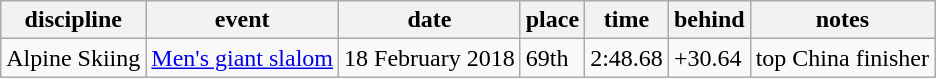<table class="wikitable">
<tr>
<th>discipline</th>
<th>event</th>
<th>date</th>
<th>place</th>
<th>time</th>
<th>behind</th>
<th>notes</th>
</tr>
<tr>
<td>Alpine Skiing</td>
<td><a href='#'>Men's giant slalom</a></td>
<td>18 February 2018</td>
<td>69th</td>
<td>2:48.68</td>
<td>+30.64</td>
<td>top China finisher</td>
</tr>
</table>
